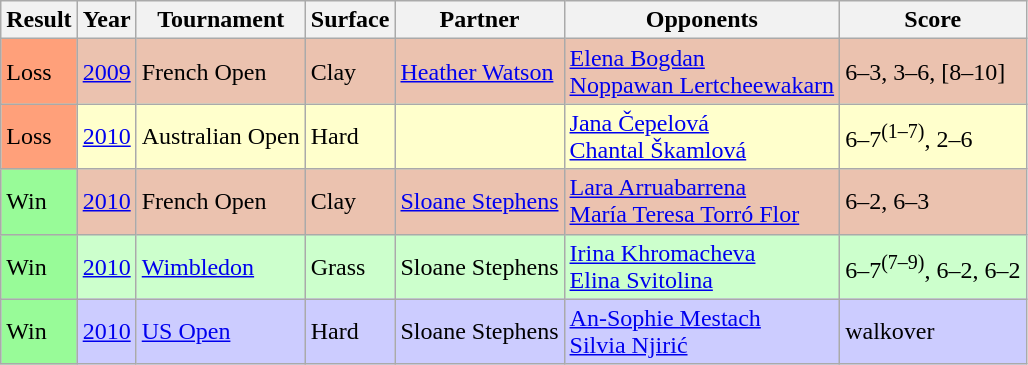<table class="sortable wikitable">
<tr>
<th>Result</th>
<th>Year</th>
<th>Tournament</th>
<th>Surface</th>
<th>Partner</th>
<th>Opponents</th>
<th>Score</th>
</tr>
<tr style="background:#ebc2af;">
<td style="background:#ffa07a;">Loss</td>
<td><a href='#'>2009</a></td>
<td>French Open</td>
<td>Clay</td>
<td> <a href='#'>Heather Watson</a></td>
<td> <a href='#'>Elena Bogdan</a> <br>  <a href='#'>Noppawan Lertcheewakarn</a></td>
<td>6–3, 3–6, [8–10]</td>
</tr>
<tr style="background:#ffc;">
<td style="background:#ffa07a;">Loss</td>
<td><a href='#'>2010</a></td>
<td>Australian Open</td>
<td>Hard</td>
<td></td>
<td> <a href='#'>Jana Čepelová</a> <br>  <a href='#'>Chantal Škamlová</a></td>
<td>6–7<sup>(1–7)</sup>, 2–6</td>
</tr>
<tr style="background:#ebc2af;">
<td style="background:#98fb98;">Win</td>
<td><a href='#'>2010</a></td>
<td>French Open</td>
<td>Clay</td>
<td> <a href='#'>Sloane Stephens</a></td>
<td> <a href='#'>Lara Arruabarrena</a> <br>  <a href='#'>María Teresa Torró Flor</a></td>
<td>6–2, 6–3</td>
</tr>
<tr bgcolor="CCFFCC">
<td style="background:#98fb98;">Win</td>
<td><a href='#'>2010</a></td>
<td><a href='#'>Wimbledon</a></td>
<td>Grass</td>
<td> Sloane Stephens</td>
<td> <a href='#'>Irina Khromacheva</a> <br>  <a href='#'>Elina Svitolina</a></td>
<td>6–7<sup>(7–9)</sup>, 6–2, 6–2</td>
</tr>
<tr style="background:#ccccff;">
<td style="background:#98fb98;">Win</td>
<td><a href='#'>2010</a></td>
<td><a href='#'>US Open</a></td>
<td>Hard</td>
<td> Sloane Stephens</td>
<td> <a href='#'>An-Sophie Mestach</a> <br>  <a href='#'>Silvia Njirić</a></td>
<td>walkover</td>
</tr>
</table>
